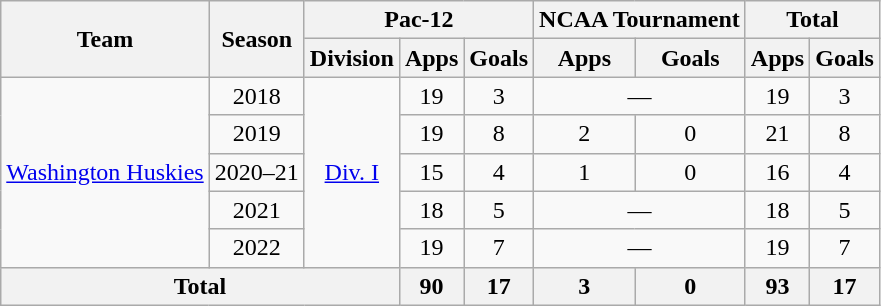<table class="wikitable" style="text-align: center;">
<tr>
<th rowspan="2">Team</th>
<th rowspan="2">Season</th>
<th colspan="3">Pac-12</th>
<th colspan="2">NCAA Tournament</th>
<th colspan="2">Total</th>
</tr>
<tr>
<th>Division</th>
<th>Apps</th>
<th>Goals</th>
<th>Apps</th>
<th>Goals</th>
<th>Apps</th>
<th>Goals</th>
</tr>
<tr>
<td rowspan="5"><a href='#'>Washington Huskies</a></td>
<td>2018</td>
<td rowspan="5"><a href='#'>Div. I</a></td>
<td>19</td>
<td>3</td>
<td colspan="2">—</td>
<td>19</td>
<td>3</td>
</tr>
<tr>
<td>2019</td>
<td>19</td>
<td>8</td>
<td>2</td>
<td>0</td>
<td>21</td>
<td>8</td>
</tr>
<tr>
<td>2020–21</td>
<td>15</td>
<td>4</td>
<td>1</td>
<td>0</td>
<td>16</td>
<td>4</td>
</tr>
<tr>
<td>2021</td>
<td>18</td>
<td>5</td>
<td colspan="2">—</td>
<td>18</td>
<td>5</td>
</tr>
<tr>
<td>2022</td>
<td>19</td>
<td>7</td>
<td colspan="2">—</td>
<td>19</td>
<td>7</td>
</tr>
<tr>
<th colspan="3">Total</th>
<th>90</th>
<th>17</th>
<th>3</th>
<th>0</th>
<th>93</th>
<th>17</th>
</tr>
</table>
